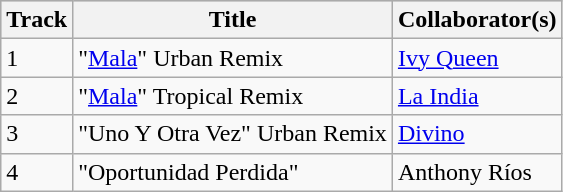<table class="wikitable">
<tr style="background:#ccc; text-align:center;">
<th>Track</th>
<th>Title</th>
<th>Collaborator(s)</th>
</tr>
<tr>
<td>1</td>
<td>"<a href='#'>Mala</a>" Urban Remix</td>
<td><a href='#'>Ivy Queen</a></td>
</tr>
<tr>
<td>2</td>
<td>"<a href='#'>Mala</a>" Tropical Remix</td>
<td><a href='#'>La India</a></td>
</tr>
<tr>
<td>3</td>
<td>"Uno Y Otra Vez" Urban Remix</td>
<td><a href='#'>Divino</a></td>
</tr>
<tr>
<td>4</td>
<td>"Oportunidad Perdida"</td>
<td>Anthony Ríos</td>
</tr>
</table>
